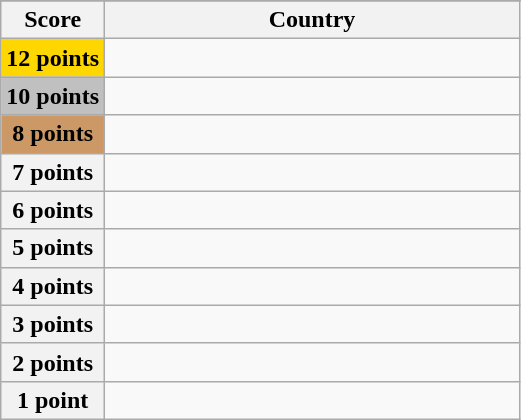<table class="wikitable">
<tr>
</tr>
<tr>
<th scope="col" width="20%">Score</th>
<th scope="col">Country</th>
</tr>
<tr>
<th scope="row" style="background:gold">12 points</th>
<td></td>
</tr>
<tr>
<th scope="row" style="background:silver">10 points</th>
<td></td>
</tr>
<tr>
<th scope="row" style="background:#CC9966">8 points</th>
<td></td>
</tr>
<tr>
<th scope="row">7 points</th>
<td></td>
</tr>
<tr>
<th scope="row">6 points</th>
<td></td>
</tr>
<tr>
<th scope="row">5 points</th>
<td></td>
</tr>
<tr>
<th scope="row">4 points</th>
<td></td>
</tr>
<tr>
<th scope="row">3 points</th>
<td></td>
</tr>
<tr>
<th scope="row">2 points</th>
<td></td>
</tr>
<tr>
<th scope="row">1 point</th>
<td></td>
</tr>
</table>
